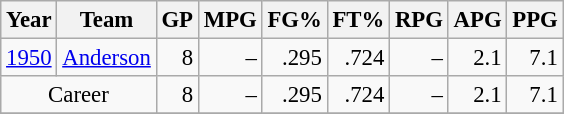<table class="wikitable sortable" style="font-size:95%; text-align:right;">
<tr>
<th>Year</th>
<th>Team</th>
<th>GP</th>
<th>MPG</th>
<th>FG%</th>
<th>FT%</th>
<th>RPG</th>
<th>APG</th>
<th>PPG</th>
</tr>
<tr>
<td style="text-align:left;"><a href='#'>1950</a></td>
<td style="text-align:left;"><a href='#'>Anderson</a></td>
<td>8</td>
<td>–</td>
<td>.295</td>
<td>.724</td>
<td>–</td>
<td>2.1</td>
<td>7.1</td>
</tr>
<tr>
<td style="text-align:center;" colspan="2">Career</td>
<td>8</td>
<td>–</td>
<td>.295</td>
<td>.724</td>
<td>–</td>
<td>2.1</td>
<td>7.1</td>
</tr>
<tr>
</tr>
</table>
